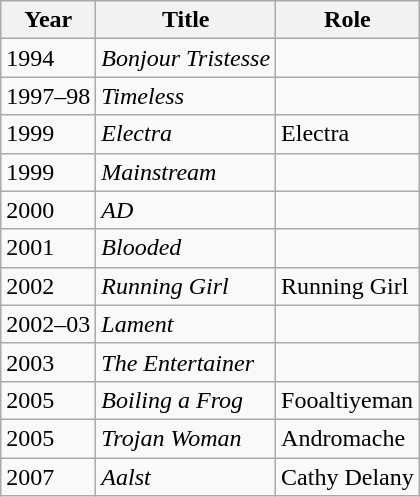<table class="wikitable sortable">
<tr>
<th>Year</th>
<th>Title</th>
<th>Role</th>
</tr>
<tr>
<td>1994</td>
<td><em>Bonjour Tristesse</em></td>
<td></td>
</tr>
<tr>
<td>1997–98</td>
<td><em>Timeless</em></td>
<td></td>
</tr>
<tr>
<td>1999</td>
<td><em>Electra</em></td>
<td>Electra</td>
</tr>
<tr>
<td>1999</td>
<td><em>Mainstream</em></td>
<td></td>
</tr>
<tr>
<td>2000</td>
<td><em>AD</em></td>
<td></td>
</tr>
<tr>
<td>2001</td>
<td><em>Blooded</em></td>
<td></td>
</tr>
<tr>
<td>2002</td>
<td><em>Running Girl</em></td>
<td>Running Girl</td>
</tr>
<tr>
<td>2002–03</td>
<td><em>Lament</em></td>
<td></td>
</tr>
<tr>
<td>2003</td>
<td><em>The Entertainer</em></td>
<td></td>
</tr>
<tr>
<td>2005</td>
<td><em>Boiling a Frog</em></td>
<td>Fooaltiyeman</td>
</tr>
<tr>
<td>2005</td>
<td><em>Trojan Woman</em></td>
<td>Andromache</td>
</tr>
<tr>
<td>2007</td>
<td><em>Aalst</em></td>
<td>Cathy Delany</td>
</tr>
</table>
